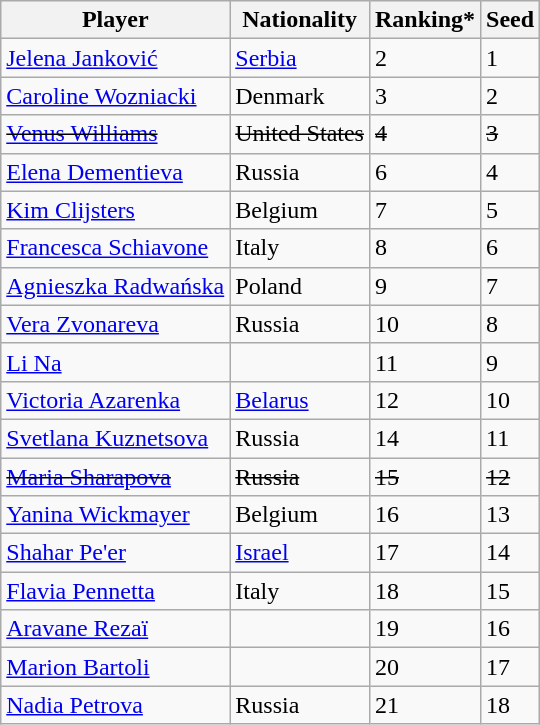<table class="wikitable" border="1">
<tr>
<th>Player</th>
<th>Nationality</th>
<th>Ranking*</th>
<th>Seed</th>
</tr>
<tr>
<td><a href='#'>Jelena Janković</a></td>
<td> <a href='#'>Serbia</a></td>
<td>2</td>
<td>1</td>
</tr>
<tr>
<td><a href='#'>Caroline Wozniacki</a></td>
<td> Denmark</td>
<td>3</td>
<td>2</td>
</tr>
<tr>
<td><s><a href='#'>Venus Williams</a></s></td>
<td><s>  United States</s></td>
<td><s>4</s></td>
<td><s>3</s></td>
</tr>
<tr>
<td><a href='#'>Elena Dementieva</a></td>
<td> Russia</td>
<td>6</td>
<td>4</td>
</tr>
<tr>
<td><a href='#'>Kim Clijsters</a></td>
<td> Belgium</td>
<td>7</td>
<td>5</td>
</tr>
<tr>
<td><a href='#'>Francesca Schiavone</a></td>
<td> Italy</td>
<td>8</td>
<td>6</td>
</tr>
<tr>
<td><a href='#'>Agnieszka Radwańska</a></td>
<td> Poland</td>
<td>9</td>
<td>7</td>
</tr>
<tr>
<td><a href='#'>Vera Zvonareva</a></td>
<td> Russia</td>
<td>10</td>
<td>8</td>
</tr>
<tr>
<td><a href='#'>Li Na</a></td>
<td></td>
<td>11</td>
<td>9</td>
</tr>
<tr>
<td><a href='#'>Victoria Azarenka</a></td>
<td> <a href='#'>Belarus</a></td>
<td>12</td>
<td>10</td>
</tr>
<tr>
<td><a href='#'>Svetlana Kuznetsova</a></td>
<td> Russia</td>
<td>14</td>
<td>11</td>
</tr>
<tr>
<td><s><a href='#'>Maria Sharapova</a></s></td>
<td><s> Russia</s></td>
<td><s>15</s></td>
<td><s>12</s></td>
</tr>
<tr>
<td><a href='#'>Yanina Wickmayer</a></td>
<td> Belgium</td>
<td>16</td>
<td>13</td>
</tr>
<tr>
<td><a href='#'>Shahar Pe'er</a></td>
<td> <a href='#'>Israel</a></td>
<td>17</td>
<td>14</td>
</tr>
<tr>
<td><a href='#'>Flavia Pennetta</a></td>
<td> Italy</td>
<td>18</td>
<td>15</td>
</tr>
<tr>
<td><a href='#'>Aravane Rezaï</a></td>
<td></td>
<td>19</td>
<td>16</td>
</tr>
<tr>
<td><a href='#'>Marion Bartoli</a></td>
<td></td>
<td>20</td>
<td>17</td>
</tr>
<tr>
<td><a href='#'>Nadia Petrova</a></td>
<td> Russia</td>
<td>21</td>
<td>18</td>
</tr>
</table>
